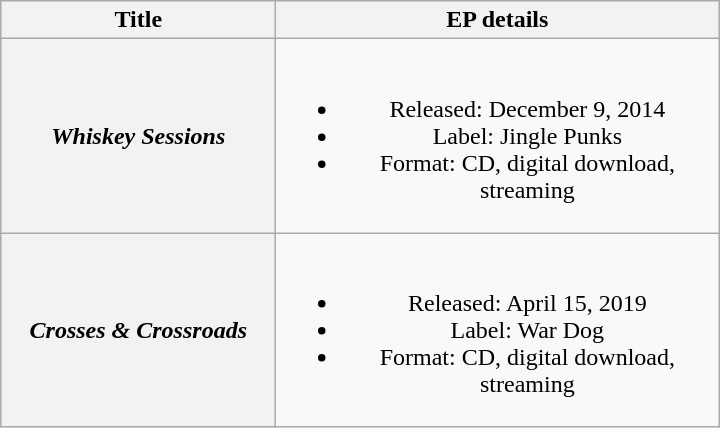<table class="wikitable plainrowheaders" style="text-align:center;">
<tr>
<th scope="col" style="width:11em;">Title</th>
<th scope="col" style="width:18em;">EP details</th>
</tr>
<tr>
<th scope="row"><em>Whiskey Sessions</em></th>
<td><br><ul><li>Released: December 9, 2014</li><li>Label: Jingle Punks</li><li>Format: CD, digital download, streaming</li></ul></td>
</tr>
<tr>
<th scope="row"><em>Crosses & Crossroads</em></th>
<td><br><ul><li>Released: April 15, 2019</li><li>Label: War Dog</li><li>Format: CD, digital download, streaming</li></ul></td>
</tr>
</table>
